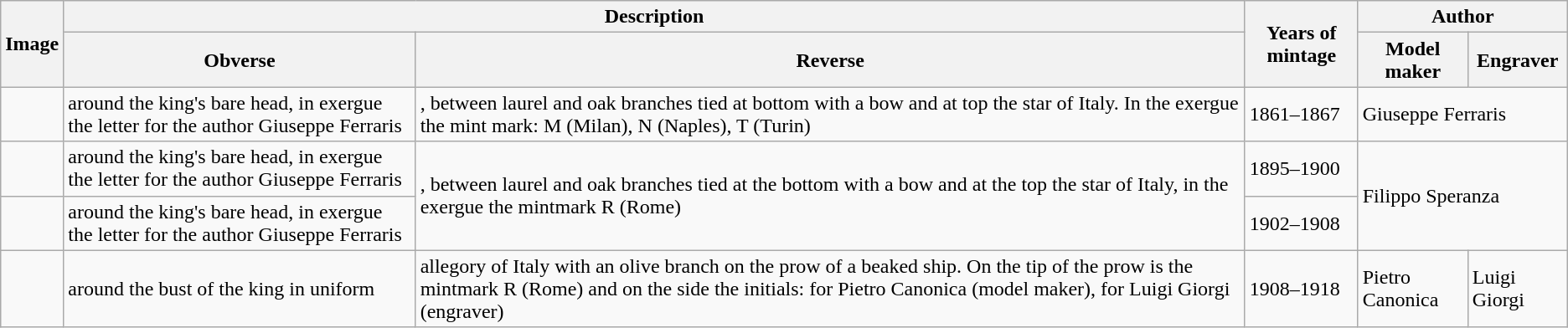<table class="wikitable">
<tr>
<th rowspan="2">Image</th>
<th colspan="2">Description</th>
<th rowspan="2">Years of mintage</th>
<th colspan="2">Author</th>
</tr>
<tr>
<th>Obverse</th>
<th>Reverse</th>
<th>Model maker</th>
<th>Engraver</th>
</tr>
<tr>
<td></td>
<td> around the king's bare head, in exergue the letter  for the author Giuseppe Ferraris</td>
<td>, between laurel and oak branches tied at bottom with a bow and at top the star of Italy. In the exergue the mint mark: M (Milan), N (Naples), T (Turin)</td>
<td>1861–1867</td>
<td colspan="2">Giuseppe Ferraris</td>
</tr>
<tr>
<td></td>
<td> around the king's bare head, in exergue the letter  for the author Giuseppe Ferraris</td>
<td rowspan="2">, between laurel and oak branches tied at the bottom with a bow and at the top the star of Italy, in the exergue the mintmark R (Rome)</td>
<td>1895–1900</td>
<td colspan="2" rowspan="2">Filippo Speranza</td>
</tr>
<tr>
<td></td>
<td> around the king's bare head, in exergue the letter  for the author Giuseppe Ferraris</td>
<td>1902–1908</td>
</tr>
<tr>
<td></td>
<td> around the bust of the king in uniform</td>
<td> allegory of Italy with an olive branch on the prow of a beaked ship. On the tip of the prow is the mintmark R (Rome) and on the side the initials:  for Pietro Canonica (model maker),  for Luigi Giorgi (engraver)</td>
<td>1908–1918</td>
<td>Pietro Canonica</td>
<td>Luigi Giorgi</td>
</tr>
</table>
